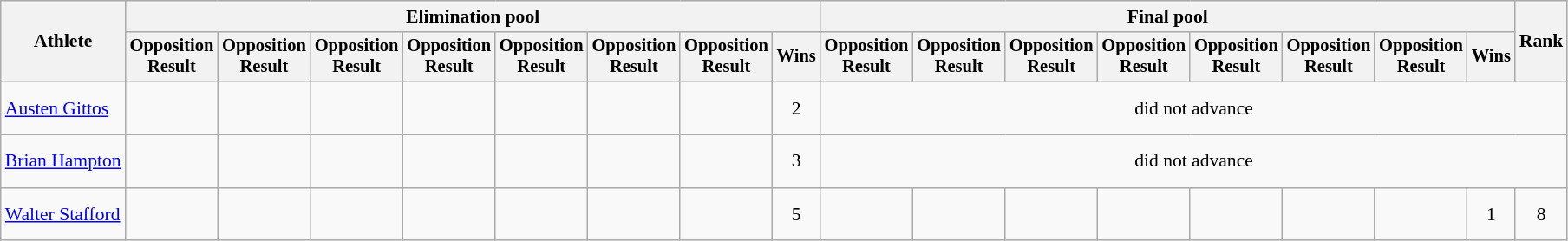<table class=wikitable style="font-size:90%;text-align:center">
<tr>
<th rowspan="2">Athlete</th>
<th colspan=8>Elimination pool</th>
<th colspan=8>Final pool</th>
<th rowspan=2>Rank</th>
</tr>
<tr style="font-size:95%">
<th>Opposition<br>Result</th>
<th>Opposition<br>Result</th>
<th>Opposition<br>Result</th>
<th>Opposition<br>Result</th>
<th>Opposition<br>Result</th>
<th>Opposition<br>Result</th>
<th>Opposition<br>Result</th>
<th>Wins</th>
<th>Opposition<br>Result</th>
<th>Opposition<br>Result</th>
<th>Opposition<br>Result</th>
<th>Opposition<br>Result</th>
<th>Opposition<br>Result</th>
<th>Opposition<br>Result</th>
<th>Opposition<br>Result</th>
<th>Wins</th>
</tr>
<tr>
<td style="text-align:left;"><a href='#'>Austen Gittos</a></td>
<td><br><strong> </strong></td>
<td><br><strong> </strong></td>
<td><br><strong> </strong></td>
<td><br><strong> </strong></td>
<td><br><strong> </strong></td>
<td><br><strong> </strong></td>
<td></td>
<td>2</td>
<td colspan=9>did not advance</td>
</tr>
<tr>
<td style="text-align:left;"><a href='#'>Brian Hampton</a></td>
<td><br><strong> </strong></td>
<td><br><strong> </strong></td>
<td><br><strong> </strong></td>
<td><br><strong> </strong></td>
<td><br><strong> </strong></td>
<td><br><strong> </strong></td>
<td><br><strong> </strong></td>
<td>3</td>
<td colspan=9>did not advance</td>
</tr>
<tr>
<td style="text-align:left;"><a href='#'>Walter Stafford</a></td>
<td><br><strong> </strong></td>
<td><br><strong> </strong></td>
<td><br><strong> </strong></td>
<td><br><strong> </strong></td>
<td><br><strong> </strong></td>
<td><br><strong> </strong></td>
<td><br><strong> </strong></td>
<td>5</td>
<td><br><strong> </strong></td>
<td><br><strong> </strong></td>
<td><br><strong> </strong></td>
<td><br><strong> </strong></td>
<td><br><strong> </strong></td>
<td><br><strong> </strong></td>
<td><br><strong> </strong></td>
<td>1</td>
<td>8</td>
</tr>
</table>
